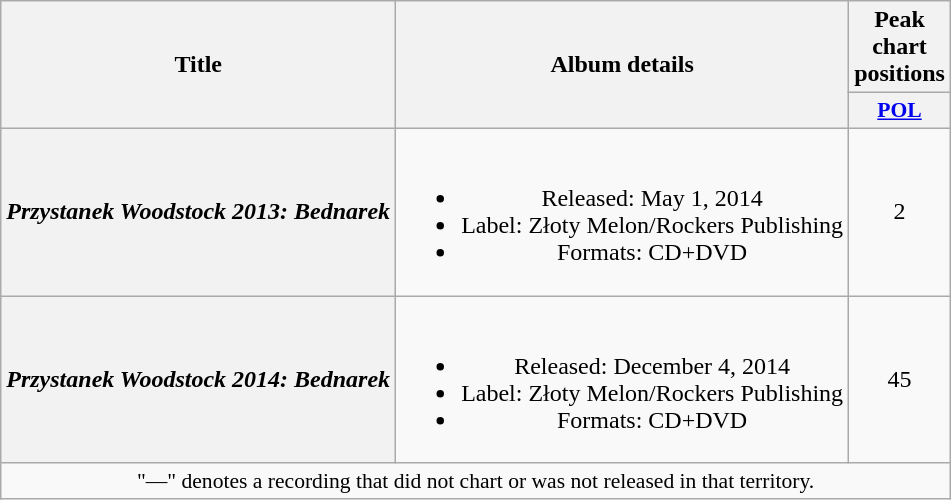<table class="wikitable plainrowheaders" style="text-align:center;">
<tr>
<th scope="col" rowspan="2">Title</th>
<th scope="col" rowspan="2">Album details</th>
<th scope="col" colspan="1">Peak chart positions</th>
</tr>
<tr>
<th scope="col" style="width:3em;font-size:90%;"><a href='#'>POL</a><br></th>
</tr>
<tr>
<th scope="row"><em>Przystanek Woodstock 2013: Bednarek</em></th>
<td><br><ul><li>Released: May 1, 2014</li><li>Label: Złoty Melon/Rockers Publishing</li><li>Formats: CD+DVD</li></ul></td>
<td>2</td>
</tr>
<tr>
<th scope="row"><em>Przystanek Woodstock 2014: Bednarek</em></th>
<td><br><ul><li>Released: December 4, 2014</li><li>Label: Złoty Melon/Rockers Publishing</li><li>Formats: CD+DVD</li></ul></td>
<td>45</td>
</tr>
<tr>
<td colspan="20" style="font-size:90%">"—" denotes a recording that did not chart or was not released in that territory.</td>
</tr>
</table>
